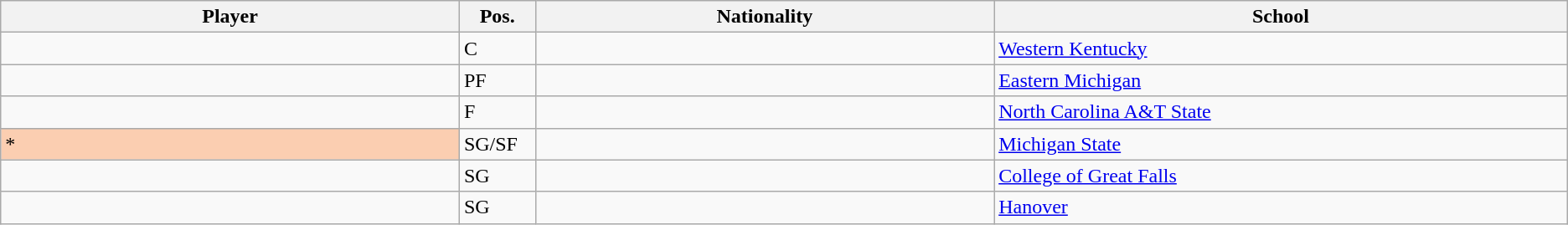<table class="wikitable sortable sortable">
<tr>
<th style="width:16%;">Player</th>
<th style="width:1%;">Pos.</th>
<th style="width:16%;">Nationality</th>
<th style="width:20%;">School</th>
</tr>
<tr>
<td></td>
<td>C</td>
<td></td>
<td><a href='#'>Western Kentucky</a> </td>
</tr>
<tr>
<td></td>
<td>PF</td>
<td></td>
<td><a href='#'>Eastern Michigan</a> </td>
</tr>
<tr>
<td></td>
<td>F</td>
<td></td>
<td><a href='#'>North Carolina A&T State</a> </td>
</tr>
<tr>
<td bgcolor="FBCEB1">*</td>
<td>SG/SF</td>
<td></td>
<td><a href='#'>Michigan State</a> </td>
</tr>
<tr>
<td></td>
<td>SG</td>
<td></td>
<td><a href='#'>College of Great Falls</a> </td>
</tr>
<tr>
<td></td>
<td>SG</td>
<td></td>
<td><a href='#'>Hanover</a> </td>
</tr>
</table>
